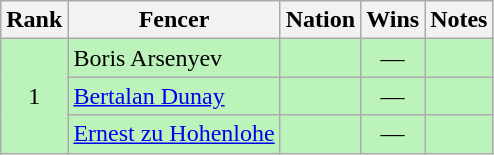<table class="wikitable sortable" style="text-align:center">
<tr>
<th>Rank</th>
<th>Fencer</th>
<th>Nation</th>
<th>Wins</th>
<th>Notes</th>
</tr>
<tr bgcolor=bbf3bb>
<td rowspan=3>1</td>
<td align=left>Boris Arsenyev</td>
<td align=left></td>
<td>—</td>
<td></td>
</tr>
<tr bgcolor=bbf3bb>
<td align=left><a href='#'>Bertalan Dunay</a></td>
<td align=left></td>
<td>—</td>
<td></td>
</tr>
<tr bgcolor=bbf3bb>
<td align=left><a href='#'>Ernest zu Hohenlohe</a></td>
<td align=left></td>
<td>—</td>
<td></td>
</tr>
</table>
